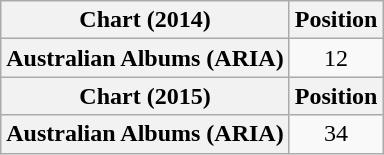<table class="wikitable sortable plainrowheaders" style="text-align:center">
<tr>
<th scope="col">Chart (2014)</th>
<th scope="col">Position</th>
</tr>
<tr>
<th scope="row">Australian Albums (ARIA)</th>
<td>12</td>
</tr>
<tr>
<th scope="col">Chart (2015)</th>
<th scope="col">Position</th>
</tr>
<tr>
<th scope="row">Australian Albums (ARIA)</th>
<td>34</td>
</tr>
</table>
